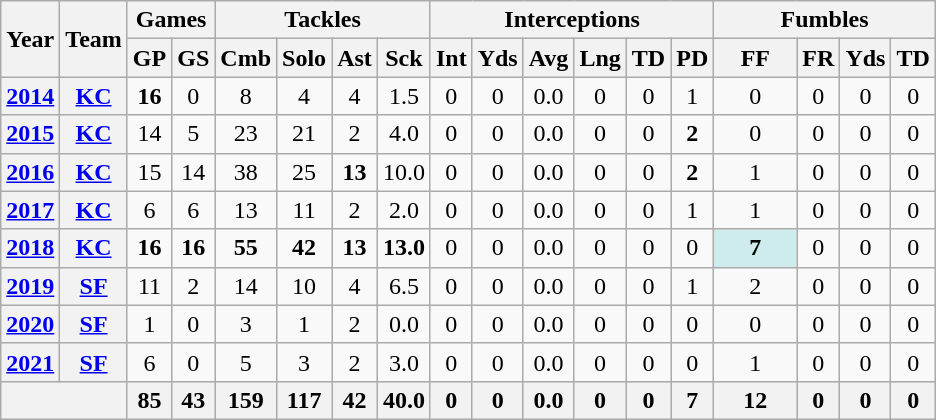<table class= "wikitable" style="text-align: center;">
<tr>
<th rowspan="2">Year</th>
<th rowspan="2">Team</th>
<th colspan="2">Games</th>
<th colspan="4">Tackles</th>
<th colspan="6">Interceptions</th>
<th colspan="4">Fumbles</th>
</tr>
<tr>
<th>GP</th>
<th>GS</th>
<th>Cmb</th>
<th>Solo</th>
<th>Ast</th>
<th>Sck</th>
<th>Int</th>
<th>Yds</th>
<th>Avg</th>
<th>Lng</th>
<th>TD</th>
<th>PD</th>
<th>FF</th>
<th>FR</th>
<th>Yds</th>
<th>TD</th>
</tr>
<tr>
<th><a href='#'>2014</a></th>
<th><a href='#'>KC</a></th>
<td><strong>16</strong></td>
<td>0</td>
<td>8</td>
<td>4</td>
<td>4</td>
<td>1.5</td>
<td>0</td>
<td>0</td>
<td>0.0</td>
<td>0</td>
<td>0</td>
<td>1</td>
<td>0</td>
<td>0</td>
<td>0</td>
<td>0</td>
</tr>
<tr>
<th><a href='#'>2015</a></th>
<th><a href='#'>KC</a></th>
<td>14</td>
<td>5</td>
<td>23</td>
<td>21</td>
<td>2</td>
<td>4.0</td>
<td>0</td>
<td>0</td>
<td>0.0</td>
<td>0</td>
<td>0</td>
<td><strong>2</strong></td>
<td>0</td>
<td>0</td>
<td>0</td>
<td>0</td>
</tr>
<tr>
<th><a href='#'>2016</a></th>
<th><a href='#'>KC</a></th>
<td>15</td>
<td>14</td>
<td>38</td>
<td>25</td>
<td><strong>13</strong></td>
<td>10.0</td>
<td>0</td>
<td>0</td>
<td>0.0</td>
<td>0</td>
<td>0</td>
<td><strong>2</strong></td>
<td>1</td>
<td>0</td>
<td>0</td>
<td>0</td>
</tr>
<tr>
<th><a href='#'>2017</a></th>
<th><a href='#'>KC</a></th>
<td>6</td>
<td>6</td>
<td>13</td>
<td>11</td>
<td>2</td>
<td>2.0</td>
<td>0</td>
<td>0</td>
<td>0.0</td>
<td>0</td>
<td>0</td>
<td>1</td>
<td>1</td>
<td>0</td>
<td>0</td>
<td>0</td>
</tr>
<tr>
<th><a href='#'>2018</a></th>
<th><a href='#'>KC</a></th>
<td><strong>16</strong></td>
<td><strong>16</strong></td>
<td><strong>55</strong></td>
<td><strong>42</strong></td>
<td><strong>13</strong></td>
<td><strong>13.0</strong></td>
<td>0</td>
<td>0</td>
<td>0.0</td>
<td>0</td>
<td>0</td>
<td>0</td>
<td style="background:#cfecec; width:3em;"><strong>7</strong></td>
<td>0</td>
<td>0</td>
<td>0</td>
</tr>
<tr>
<th><a href='#'>2019</a></th>
<th><a href='#'>SF</a></th>
<td>11</td>
<td>2</td>
<td>14</td>
<td>10</td>
<td>4</td>
<td>6.5</td>
<td>0</td>
<td>0</td>
<td>0.0</td>
<td>0</td>
<td>0</td>
<td>1</td>
<td>2</td>
<td>0</td>
<td>0</td>
<td>0</td>
</tr>
<tr>
<th><a href='#'>2020</a></th>
<th><a href='#'>SF</a></th>
<td>1</td>
<td>0</td>
<td>3</td>
<td>1</td>
<td>2</td>
<td>0.0</td>
<td>0</td>
<td>0</td>
<td>0.0</td>
<td>0</td>
<td>0</td>
<td>0</td>
<td>0</td>
<td>0</td>
<td>0</td>
<td>0</td>
</tr>
<tr>
<th><a href='#'>2021</a></th>
<th><a href='#'>SF</a></th>
<td>6</td>
<td>0</td>
<td>5</td>
<td>3</td>
<td>2</td>
<td>3.0</td>
<td>0</td>
<td>0</td>
<td>0.0</td>
<td>0</td>
<td>0</td>
<td>0</td>
<td>1</td>
<td>0</td>
<td>0</td>
<td>0</td>
</tr>
<tr>
<th colspan="2"></th>
<th>85</th>
<th>43</th>
<th>159</th>
<th>117</th>
<th>42</th>
<th>40.0</th>
<th>0</th>
<th>0</th>
<th>0.0</th>
<th>0</th>
<th>0</th>
<th>7</th>
<th>12</th>
<th>0</th>
<th>0</th>
<th>0</th>
</tr>
</table>
